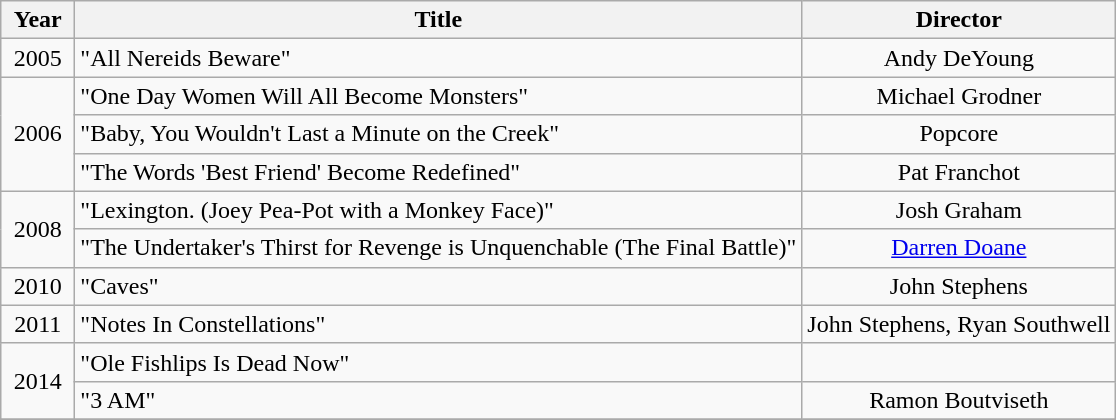<table class="wikitable" style="text-align:center;">
<tr>
<th rowspan="1" width="42">Year</th>
<th rowspan="1">Title</th>
<th rowspan="1">Director</th>
</tr>
<tr>
<td>2005</td>
<td align="left">"All Nereids Beware"</td>
<td>Andy DeYoung</td>
</tr>
<tr>
<td rowspan="3">2006</td>
<td align="left">"One Day Women Will All Become Monsters"</td>
<td>Michael Grodner</td>
</tr>
<tr>
<td align="left">"Baby, You Wouldn't Last a Minute on the Creek"</td>
<td>Popcore</td>
</tr>
<tr>
<td align="left">"The Words 'Best Friend' Become Redefined"</td>
<td>Pat Franchot</td>
</tr>
<tr>
<td rowspan="2">2008</td>
<td align="left">"Lexington. (Joey Pea-Pot with a Monkey Face)"</td>
<td>Josh Graham</td>
</tr>
<tr>
<td align="left">"The Undertaker's Thirst for Revenge is Unquenchable (The Final Battle)"</td>
<td><a href='#'>Darren Doane</a></td>
</tr>
<tr>
<td>2010</td>
<td align="left">"Caves"</td>
<td>John Stephens</td>
</tr>
<tr>
<td>2011</td>
<td align="left">"Notes In Constellations"</td>
<td>John Stephens, Ryan Southwell</td>
</tr>
<tr>
<td rowspan="2">2014</td>
<td align="left">"Ole Fishlips Is Dead Now"</td>
<td></td>
</tr>
<tr>
<td align="left">"3 AM"</td>
<td>Ramon Boutviseth</td>
</tr>
<tr>
</tr>
</table>
